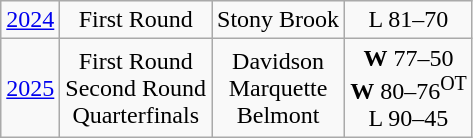<table class="wikitable">
<tr align="center">
<td><a href='#'>2024</a></td>
<td>First Round</td>
<td>Stony Brook</td>
<td>L 81–70</td>
</tr>
<tr align="center">
<td><a href='#'>2025</a></td>
<td>First Round<br>Second Round<br>Quarterfinals</td>
<td>Davidson<br>Marquette<br>Belmont</td>
<td><strong>W</strong> 77–50<br><strong>W</strong> 80–76<sup>OT</sup><br>L 90–45</td>
</tr>
</table>
